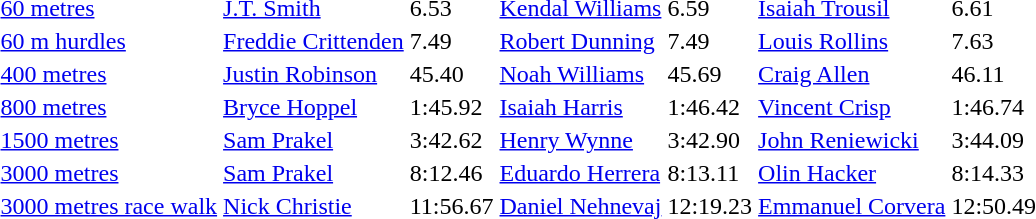<table>
<tr>
<td><a href='#'>60 metres</a></td>
<td><a href='#'>J.T. Smith</a></td>
<td>6.53</td>
<td><a href='#'>Kendal Williams</a></td>
<td>6.59 </td>
<td><a href='#'>Isaiah Trousil</a></td>
<td>6.61</td>
</tr>
<tr>
<td><a href='#'>60 m hurdles</a></td>
<td><a href='#'>Freddie Crittenden</a></td>
<td>7.49</td>
<td><a href='#'>Robert Dunning</a></td>
<td>7.49</td>
<td><a href='#'>Louis Rollins</a></td>
<td>7.63</td>
</tr>
<tr>
<td><a href='#'>400 metres</a></td>
<td><a href='#'>Justin Robinson</a></td>
<td>45.40</td>
<td><a href='#'>Noah Williams</a></td>
<td>45.69</td>
<td><a href='#'>Craig Allen</a></td>
<td>46.11</td>
</tr>
<tr>
<td><a href='#'>800 metres</a></td>
<td><a href='#'>Bryce Hoppel</a></td>
<td>1:45.92</td>
<td><a href='#'>Isaiah Harris</a></td>
<td>1:46.42</td>
<td><a href='#'>Vincent Crisp</a></td>
<td>1:46.74</td>
</tr>
<tr>
<td><a href='#'>1500 metres</a></td>
<td><a href='#'>Sam Prakel</a></td>
<td>3:42.62</td>
<td><a href='#'>Henry Wynne</a></td>
<td>3:42.90</td>
<td><a href='#'>John Reniewicki</a></td>
<td>3:44.09</td>
</tr>
<tr>
<td><a href='#'>3000 metres</a></td>
<td><a href='#'>Sam Prakel</a></td>
<td>8:12.46</td>
<td><a href='#'>Eduardo Herrera</a></td>
<td>8:13.11</td>
<td><a href='#'>Olin Hacker</a></td>
<td>8:14.33</td>
</tr>
<tr>
<td><a href='#'>3000 metres race walk</a></td>
<td><a href='#'>Nick Christie</a></td>
<td>11:56.67</td>
<td><a href='#'>Daniel Nehnevaj</a></td>
<td>12:19.23</td>
<td><a href='#'>Emmanuel Corvera</a></td>
<td>12:50.49</td>
</tr>
</table>
